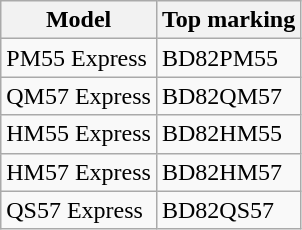<table class="wikitable collapsible sortable">
<tr>
<th>Model</th>
<th>Top marking</th>
</tr>
<tr>
<td>PM55 Express</td>
<td>BD82PM55</td>
</tr>
<tr>
<td>QM57 Express</td>
<td>BD82QM57</td>
</tr>
<tr>
<td>HM55 Express</td>
<td>BD82HM55</td>
</tr>
<tr>
<td>HM57 Express</td>
<td>BD82HM57</td>
</tr>
<tr>
<td>QS57 Express</td>
<td>BD82QS57</td>
</tr>
</table>
